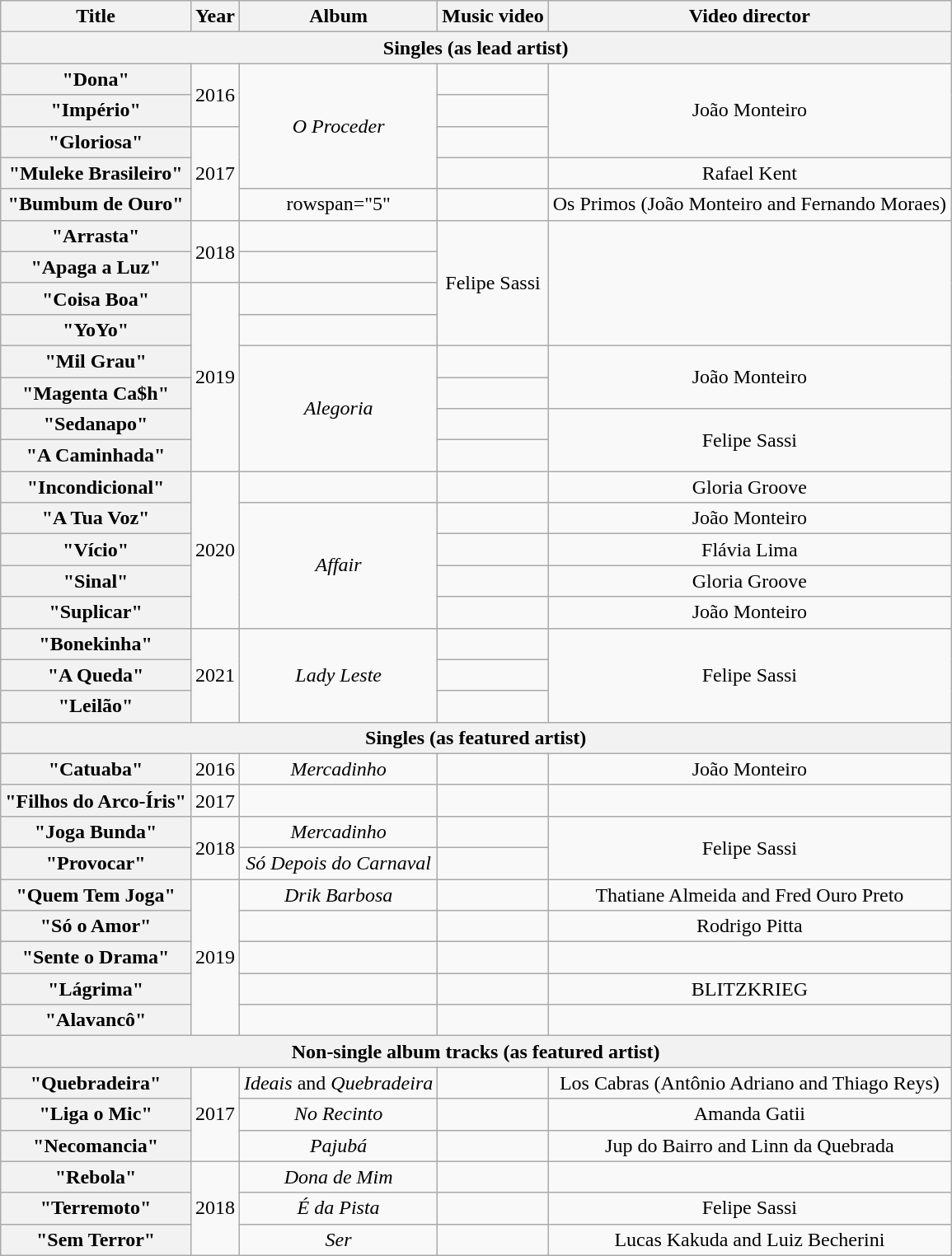<table class="wikitable plainrowheaders" style="text-align:center;">
<tr>
<th scope="col">Title</th>
<th scope="col">Year</th>
<th scope="col">Album</th>
<th scope="col">Music video</th>
<th scope="col">Video director</th>
</tr>
<tr>
<th scope="col" colspan="6">Singles (as lead artist)</th>
</tr>
<tr>
<th scope="row">"Dona"</th>
<td rowspan="2">2016</td>
<td rowspan="4"><em>O Proceder</em></td>
<td></td>
<td rowspan="3">João Monteiro</td>
</tr>
<tr>
<th scope="row">"Império"</th>
<td></td>
</tr>
<tr>
<th scope="row">"Gloriosa"</th>
<td rowspan="3">2017</td>
<td></td>
</tr>
<tr>
<th scope="row">"Muleke Brasileiro"</th>
<td></td>
<td>Rafael Kent</td>
</tr>
<tr>
<th scope="row">"Bumbum de Ouro"</th>
<td>rowspan="5" </td>
<td></td>
<td>Os Primos (João Monteiro and Fernando Moraes)</td>
</tr>
<tr>
<th scope="row">"Arrasta"<br></th>
<td rowspan="2">2018</td>
<td></td>
<td rowspan="4">Felipe Sassi</td>
</tr>
<tr>
<th scope="row">"Apaga a Luz"</th>
<td></td>
</tr>
<tr>
<th scope="row">"Coisa Boa"</th>
<td rowspan="6">2019</td>
<td></td>
</tr>
<tr>
<th scope="row">"YoYo"<br></th>
<td></td>
</tr>
<tr>
<th scope="row">"Mil Grau"</th>
<td rowspan="4"><em>Alegoria</em></td>
<td></td>
<td rowspan="2">João Monteiro</td>
</tr>
<tr>
<th scope="row">"Magenta Ca$h"<br></th>
<td></td>
</tr>
<tr>
<th scope="row">"Sedanapo"</th>
<td></td>
<td rowspan="2">Felipe Sassi</td>
</tr>
<tr>
<th scope="row">"A Caminhada"</th>
<td></td>
</tr>
<tr>
<th scope="row">"Incondicional"<br></th>
<td rowspan="5">2020</td>
<td></td>
<td></td>
<td>Gloria Groove</td>
</tr>
<tr>
<th scope="row">"A Tua Voz"</th>
<td rowspan="4"><em>Affair</em></td>
<td></td>
<td>João Monteiro</td>
</tr>
<tr>
<th scope="row">"Vício"</th>
<td></td>
<td>Flávia Lima</td>
</tr>
<tr>
<th scope="row">"Sinal"</th>
<td></td>
<td>Gloria Groove</td>
</tr>
<tr>
<th scope="row">"Suplicar"</th>
<td></td>
<td>João Monteiro</td>
</tr>
<tr>
<th scope="row">"Bonekinha"</th>
<td rowspan="3">2021</td>
<td rowspan="3"><em>Lady Leste</em></td>
<td></td>
<td rowspan="3">Felipe Sassi</td>
</tr>
<tr>
<th scope="row">"A Queda"</th>
<td></td>
</tr>
<tr>
<th scope="row">"Leilão"</th>
<td></td>
</tr>
<tr>
<th scope="col" colspan="6">Singles (as featured artist)</th>
</tr>
<tr>
<th scope="row">"Catuaba"<br></th>
<td>2016</td>
<td><em>Mercadinho</em></td>
<td></td>
<td>João Monteiro</td>
</tr>
<tr>
<th scope="row">"Filhos do Arco-Íris"<br></th>
<td>2017</td>
<td></td>
<td></td>
<td></td>
</tr>
<tr>
<th scope="row">"Joga Bunda"<br></th>
<td rowspan="2">2018</td>
<td><em>Mercadinho</em></td>
<td></td>
<td rowspan="2">Felipe Sassi</td>
</tr>
<tr>
<th scope="row">"Provocar"<br></th>
<td><em>Só Depois do Carnaval</em></td>
<td></td>
</tr>
<tr>
<th scope="row">"Quem Tem Joga"<br></th>
<td rowspan="5">2019</td>
<td><em>Drik Barbosa</em></td>
<td></td>
<td>Thatiane Almeida and Fred Ouro Preto</td>
</tr>
<tr>
<th scope="row">"Só o Amor"<br></th>
<td></td>
<td></td>
<td>Rodrigo Pitta</td>
</tr>
<tr>
<th scope="row">"Sente o Drama"<br></th>
<td></td>
<td></td>
<td></td>
</tr>
<tr>
<th scope="row">"Lágrima"<br></th>
<td></td>
<td></td>
<td>BLITZKRIEG</td>
</tr>
<tr>
<th scope="row">"Alavancô"<br></th>
<td></td>
<td></td>
<td></td>
</tr>
<tr>
<th scope="col" colspan="6">Non-single album tracks (as featured artist)</th>
</tr>
<tr>
<th scope="row">"Quebradeira"<br></th>
<td rowspan="3">2017</td>
<td><em>Ideais</em> and <em>Quebradeira</em></td>
<td></td>
<td>Los Cabras (Antônio Adriano and Thiago Reys)</td>
</tr>
<tr>
<th scope="row">"Liga o Mic"<br></th>
<td><em>No Recinto</em></td>
<td></td>
<td>Amanda Gatii</td>
</tr>
<tr>
<th scope="row">"Necomancia"<br></th>
<td><em>Pajubá</em></td>
<td></td>
<td>Jup do Bairro and Linn da Quebrada</td>
</tr>
<tr>
<th scope="row">"Rebola"<br></th>
<td rowspan="3">2018</td>
<td><em>Dona de Mim</em></td>
<td></td>
<td></td>
</tr>
<tr>
<th scope="row">"Terremoto"<br></th>
<td><em>É da Pista</em></td>
<td></td>
<td>Felipe Sassi</td>
</tr>
<tr>
<th scope="row">"Sem Terror"<br></th>
<td><em>Ser</em></td>
<td></td>
<td>Lucas Kakuda and Luiz Becherini</td>
</tr>
</table>
